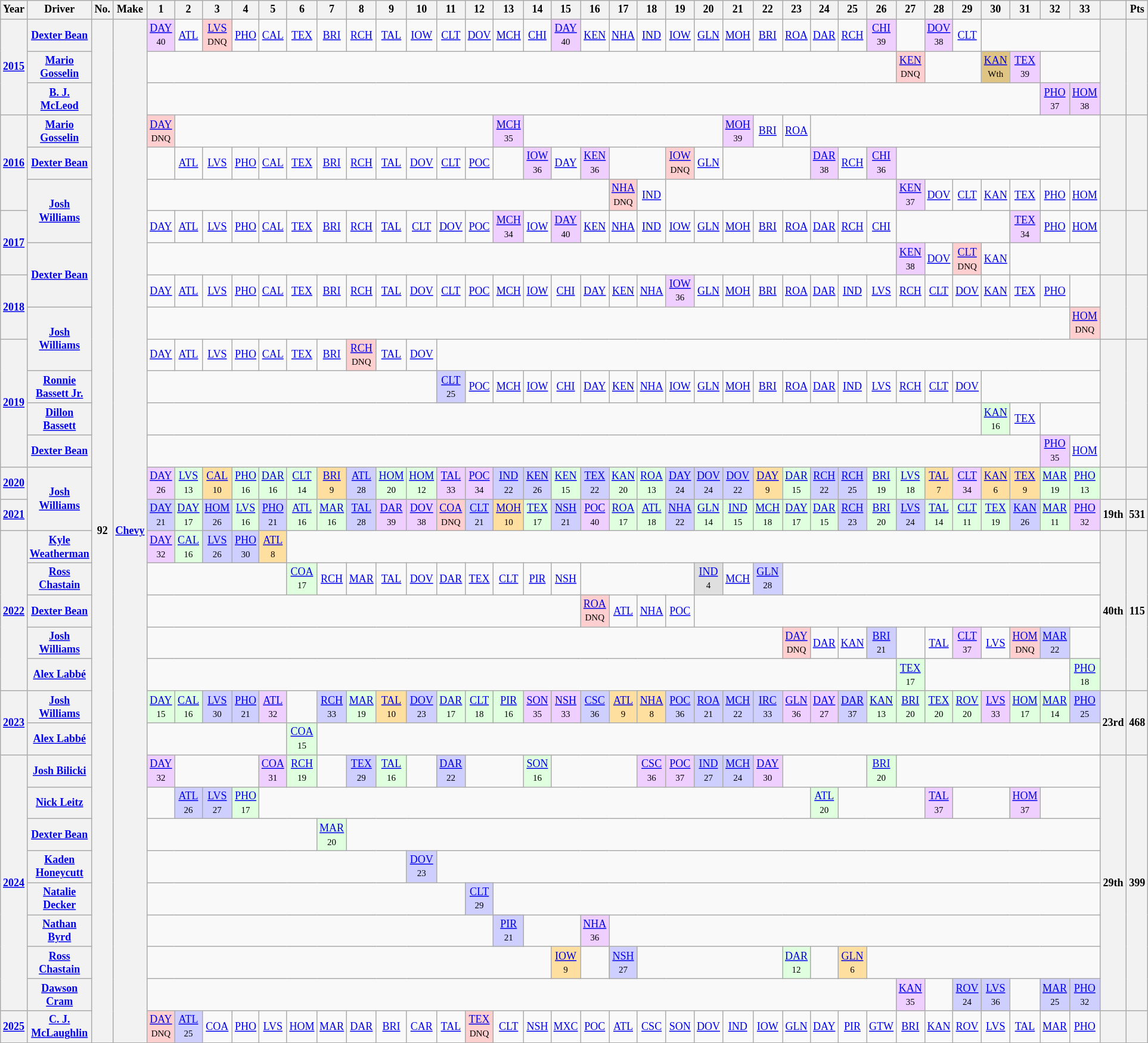<table class="wikitable" style="text-align:center; font-size:75%">
<tr>
<th>Year</th>
<th>Driver</th>
<th>No.</th>
<th>Make</th>
<th>1</th>
<th>2</th>
<th>3</th>
<th>4</th>
<th>5</th>
<th>6</th>
<th>7</th>
<th>8</th>
<th>9</th>
<th>10</th>
<th>11</th>
<th>12</th>
<th>13</th>
<th>14</th>
<th>15</th>
<th>16</th>
<th>17</th>
<th>18</th>
<th>19</th>
<th>20</th>
<th>21</th>
<th>22</th>
<th>23</th>
<th>24</th>
<th>25</th>
<th>26</th>
<th>27</th>
<th>28</th>
<th>29</th>
<th>30</th>
<th>31</th>
<th>32</th>
<th>33</th>
<th></th>
<th>Pts</th>
</tr>
<tr>
<th Rowspan=3><a href='#'>2015</a></th>
<th><a href='#'>Dexter Bean</a></th>
<th rowspan="32">92</th>
<th rowspan="32"><a href='#'>Chevy</a></th>
<td style="background:#EFCFFF;"><a href='#'>DAY</a><br><small>40</small></td>
<td><a href='#'>ATL</a></td>
<td style="background:#FFCFCF;"><a href='#'>LVS</a><br><small>DNQ</small></td>
<td><a href='#'>PHO</a></td>
<td><a href='#'>CAL</a></td>
<td><a href='#'>TEX</a></td>
<td><a href='#'>BRI</a></td>
<td><a href='#'>RCH</a></td>
<td><a href='#'>TAL</a></td>
<td><a href='#'>IOW</a></td>
<td><a href='#'>CLT</a></td>
<td><a href='#'>DOV</a></td>
<td><a href='#'>MCH</a></td>
<td><a href='#'>CHI</a></td>
<td style="background:#EFCFFF;"><a href='#'>DAY</a><br><small>40</small></td>
<td><a href='#'>KEN</a></td>
<td><a href='#'>NHA</a></td>
<td><a href='#'>IND</a></td>
<td><a href='#'>IOW</a></td>
<td><a href='#'>GLN</a></td>
<td><a href='#'>MOH</a></td>
<td><a href='#'>BRI</a></td>
<td><a href='#'>ROA</a></td>
<td><a href='#'>DAR</a></td>
<td><a href='#'>RCH</a></td>
<td style="background:#EFCFFF;"><a href='#'>CHI</a><br><small>39</small></td>
<td></td>
<td style="background:#EFCFFF;"><a href='#'>DOV</a><br><small>38</small></td>
<td><a href='#'>CLT</a></td>
<td colspan=4></td>
<th Rowspan=3></th>
<th Rowspan=3></th>
</tr>
<tr>
<th><a href='#'>Mario Gosselin</a></th>
<td colspan=26></td>
<td style="background:#FFCFCF;"><a href='#'>KEN</a><br><small>DNQ</small></td>
<td colspan=2></td>
<td style="background:#DFC484;"><a href='#'>KAN</a><br><small>Wth</small></td>
<td style="background:#EFCFFF;"><a href='#'>TEX</a><br><small>39</small></td>
<td colspan=2></td>
</tr>
<tr>
<th><a href='#'>B. J. McLeod</a></th>
<td colspan=31></td>
<td style="background:#EFCFFF;"><a href='#'>PHO</a><br><small>37</small></td>
<td style="background:#EFCFFF;"><a href='#'>HOM</a><br><small>38</small></td>
</tr>
<tr>
<th rowspan=3><a href='#'>2016</a></th>
<th><a href='#'>Mario Gosselin</a></th>
<td style="background:#FFCFCF;"><a href='#'>DAY</a><br><small>DNQ</small></td>
<td colspan=11></td>
<td style="background:#EFCFFF;"><a href='#'>MCH</a><br><small>35</small></td>
<td colspan=7></td>
<td style="background:#EFCFFF;"><a href='#'>MOH</a><br><small>39</small></td>
<td><a href='#'>BRI</a></td>
<td><a href='#'>ROA</a></td>
<td colspan=10></td>
<th rowspan=3></th>
<th rowspan=3></th>
</tr>
<tr>
<th><a href='#'>Dexter Bean</a></th>
<td></td>
<td><a href='#'>ATL</a></td>
<td><a href='#'>LVS</a></td>
<td><a href='#'>PHO</a></td>
<td><a href='#'>CAL</a></td>
<td><a href='#'>TEX</a></td>
<td><a href='#'>BRI</a></td>
<td><a href='#'>RCH</a></td>
<td><a href='#'>TAL</a></td>
<td><a href='#'>DOV</a></td>
<td><a href='#'>CLT</a></td>
<td><a href='#'>POC</a></td>
<td></td>
<td style="background:#EFCFFF;"><a href='#'>IOW</a><br><small>36</small></td>
<td><a href='#'>DAY</a></td>
<td style="background:#EFCFFF;"><a href='#'>KEN</a><br><small>36</small></td>
<td colspan=2></td>
<td style="background:#FFCFCF;"><a href='#'>IOW</a><br><small>DNQ</small></td>
<td><a href='#'>GLN</a></td>
<td colspan=3></td>
<td style="background:#EFCFFF;"><a href='#'>DAR</a><br><small>38</small></td>
<td><a href='#'>RCH</a></td>
<td style="background:#EFCFFF;"><a href='#'>CHI</a><br><small>36</small></td>
<td colspan=7></td>
</tr>
<tr>
<th rowspan=2><a href='#'>Josh Williams</a></th>
<td colspan=16></td>
<td style="background:#FFCFCF;"><a href='#'>NHA</a><br><small>DNQ</small></td>
<td><a href='#'>IND</a></td>
<td colspan=8></td>
<td style="background:#EFCFFF;"><a href='#'>KEN</a><br><small>37</small></td>
<td><a href='#'>DOV</a></td>
<td><a href='#'>CLT</a></td>
<td><a href='#'>KAN</a></td>
<td><a href='#'>TEX</a></td>
<td><a href='#'>PHO</a></td>
<td><a href='#'>HOM</a></td>
</tr>
<tr>
<th rowspan=2><a href='#'>2017</a></th>
<td><a href='#'>DAY</a></td>
<td><a href='#'>ATL</a></td>
<td><a href='#'>LVS</a></td>
<td><a href='#'>PHO</a></td>
<td><a href='#'>CAL</a></td>
<td><a href='#'>TEX</a></td>
<td><a href='#'>BRI</a></td>
<td><a href='#'>RCH</a></td>
<td><a href='#'>TAL</a></td>
<td><a href='#'>CLT</a></td>
<td><a href='#'>DOV</a></td>
<td><a href='#'>POC</a></td>
<td style="background:#EFCFFF;"><a href='#'>MCH</a><br><small>34</small></td>
<td><a href='#'>IOW</a></td>
<td style="background:#EFCFFF;"><a href='#'>DAY</a><br><small>40</small></td>
<td><a href='#'>KEN</a></td>
<td><a href='#'>NHA</a></td>
<td><a href='#'>IND</a></td>
<td><a href='#'>IOW</a></td>
<td><a href='#'>GLN</a></td>
<td><a href='#'>MOH</a></td>
<td><a href='#'>BRI</a></td>
<td><a href='#'>ROA</a></td>
<td><a href='#'>DAR</a></td>
<td><a href='#'>RCH</a></td>
<td><a href='#'>CHI</a></td>
<td colspan=4></td>
<td style="background:#EFCFFF;"><a href='#'>TEX</a><br><small>34</small></td>
<td><a href='#'>PHO</a></td>
<td><a href='#'>HOM</a></td>
<th rowspan=2></th>
<th rowspan=2></th>
</tr>
<tr>
<th Rowspan=2><a href='#'>Dexter Bean</a></th>
<td colspan=26></td>
<td style="background:#EFCFFF;"><a href='#'>KEN</a><br><small>38</small></td>
<td><a href='#'>DOV</a></td>
<td style="background:#FFCFCF;"><a href='#'>CLT</a><br><small>DNQ</small></td>
<td><a href='#'>KAN</a></td>
<td colspan=3></td>
</tr>
<tr>
<th Rowspan=2><a href='#'>2018</a></th>
<td><a href='#'>DAY</a></td>
<td><a href='#'>ATL</a></td>
<td><a href='#'>LVS</a></td>
<td><a href='#'>PHO</a></td>
<td><a href='#'>CAL</a></td>
<td><a href='#'>TEX</a></td>
<td><a href='#'>BRI</a></td>
<td><a href='#'>RCH</a></td>
<td><a href='#'>TAL</a></td>
<td><a href='#'>DOV</a></td>
<td><a href='#'>CLT</a></td>
<td><a href='#'>POC</a></td>
<td><a href='#'>MCH</a></td>
<td><a href='#'>IOW</a></td>
<td><a href='#'>CHI</a></td>
<td><a href='#'>DAY</a></td>
<td><a href='#'>KEN</a></td>
<td><a href='#'>NHA</a></td>
<td style="background:#EFCFFF;"><a href='#'>IOW</a><br><small>36</small></td>
<td><a href='#'>GLN</a></td>
<td><a href='#'>MOH</a></td>
<td><a href='#'>BRI</a></td>
<td><a href='#'>ROA</a></td>
<td><a href='#'>DAR</a></td>
<td><a href='#'>IND</a></td>
<td><a href='#'>LVS</a></td>
<td><a href='#'>RCH</a></td>
<td><a href='#'>CLT</a></td>
<td><a href='#'>DOV</a></td>
<td><a href='#'>KAN</a></td>
<td><a href='#'>TEX</a></td>
<td><a href='#'>PHO</a></td>
<td></td>
<th rowspan=2></th>
<th rowspan=2></th>
</tr>
<tr>
<th Rowspan=2><a href='#'>Josh Williams</a></th>
<td colspan=32></td>
<td style="background:#FFCFCF;"><a href='#'>HOM</a><br><small>DNQ</small></td>
</tr>
<tr>
<th rowspan=4><a href='#'>2019</a></th>
<td><a href='#'>DAY</a></td>
<td><a href='#'>ATL</a></td>
<td><a href='#'>LVS</a></td>
<td><a href='#'>PHO</a></td>
<td><a href='#'>CAL</a></td>
<td><a href='#'>TEX</a></td>
<td><a href='#'>BRI</a></td>
<td style="background:#FFCFCF;"><a href='#'>RCH</a><br><small>DNQ</small></td>
<td><a href='#'>TAL</a></td>
<td><a href='#'>DOV</a></td>
<td colspan=23></td>
<th rowspan=4></th>
<th rowspan=4></th>
</tr>
<tr>
<th><a href='#'>Ronnie Bassett Jr.</a></th>
<td colspan=10></td>
<td style="background:#CFCFFF;"><a href='#'>CLT</a><br><small>25</small></td>
<td><a href='#'>POC</a></td>
<td><a href='#'>MCH</a></td>
<td><a href='#'>IOW</a></td>
<td><a href='#'>CHI</a></td>
<td><a href='#'>DAY</a></td>
<td><a href='#'>KEN</a></td>
<td><a href='#'>NHA</a></td>
<td><a href='#'>IOW</a></td>
<td><a href='#'>GLN</a></td>
<td><a href='#'>MOH</a></td>
<td><a href='#'>BRI</a></td>
<td><a href='#'>ROA</a></td>
<td><a href='#'>DAR</a></td>
<td><a href='#'>IND</a></td>
<td><a href='#'>LVS</a></td>
<td><a href='#'>RCH</a></td>
<td><a href='#'>CLT</a></td>
<td><a href='#'>DOV</a></td>
<td colspan=4></td>
</tr>
<tr>
<th><a href='#'>Dillon Bassett</a></th>
<td colspan=29></td>
<td style="background:#DFFFDF;"><a href='#'>KAN</a><br><small>16</small></td>
<td><a href='#'>TEX</a></td>
<td colspan=2></td>
</tr>
<tr>
<th><a href='#'>Dexter Bean</a></th>
<td colspan=31></td>
<td style="background:#EFCFFF;"><a href='#'>PHO</a><br><small>35</small></td>
<td><a href='#'>HOM</a></td>
</tr>
<tr>
<th><a href='#'>2020</a></th>
<th Rowspan=2><a href='#'>Josh Williams</a></th>
<td style="background:#EFCFFF;"><a href='#'>DAY</a><br><small>26</small></td>
<td style="background:#DFFFDF;"><a href='#'>LVS</a><br><small>13</small></td>
<td style="background:#FFDF9F;"><a href='#'>CAL</a><br><small>10</small></td>
<td style="background:#DFFFDF;"><a href='#'>PHO</a><br><small>16</small></td>
<td style="background:#DFFFDF;"><a href='#'>DAR</a><br><small>16</small></td>
<td style="background:#DFFFDF;"><a href='#'>CLT</a><br><small>14</small></td>
<td style="background:#FFDF9F;"><a href='#'>BRI</a><br><small>9</small></td>
<td style="background:#CFCFFF;"><a href='#'>ATL</a><br><small>28</small></td>
<td style="background:#DFFFDF;"><a href='#'>HOM</a><br><small>20</small></td>
<td style="background:#DFFFDF;"><a href='#'>HOM</a><br><small>12</small></td>
<td style="background:#EFCFFF;"><a href='#'>TAL</a><br><small>33</small></td>
<td style="background:#EFCFFF;"><a href='#'>POC</a><br><small>34</small></td>
<td style="background:#CFCFFF;"><a href='#'>IND</a><br><small>22</small></td>
<td style="background:#CFCFFF;"><a href='#'>KEN</a><br><small>26</small></td>
<td style="background:#DFFFDF;"><a href='#'>KEN</a><br><small>15</small></td>
<td style="background:#CFCFFF;"><a href='#'>TEX</a><br><small>22</small></td>
<td style="background:#DFFFDF;"><a href='#'>KAN</a><br><small>20</small></td>
<td style="background:#DFFFDF;"><a href='#'>ROA</a><br><small>13</small></td>
<td style="background:#CFCFFF;"><a href='#'>DAY</a><br><small>24</small></td>
<td style="background:#CFCFFF;"><a href='#'>DOV</a><br><small>24</small></td>
<td style="background:#CFCFFF;"><a href='#'>DOV</a><br><small>22</small></td>
<td style="background:#FFDF9F;"><a href='#'>DAY</a><br><small>9</small></td>
<td style="background:#DFFFDF;"><a href='#'>DAR</a><br><small>15</small></td>
<td style="background:#CFCFFF;"><a href='#'>RCH</a><br><small>22</small></td>
<td style="background:#CFCFFF;"><a href='#'>RCH</a><br><small>25</small></td>
<td style="background:#DFFFDF;"><a href='#'>BRI</a><br><small>19</small></td>
<td style="background:#DFFFDF;"><a href='#'>LVS</a><br><small>18</small></td>
<td style="background:#FFDF9F;"><a href='#'>TAL</a><br><small>7</small></td>
<td style="background:#EFCFFF;"><a href='#'>CLT</a><br><small>34</small></td>
<td style="background:#FFDF9F;"><a href='#'>KAN</a><br><small>6</small></td>
<td style="background:#FFDF9F;"><a href='#'>TEX</a><br><small>9</small></td>
<td style="background:#DFFFDF;"><a href='#'>MAR</a><br><small>19</small></td>
<td style="background:#DFFFDF;"><a href='#'>PHO</a><br><small>13</small></td>
<th></th>
<th></th>
</tr>
<tr>
<th><a href='#'>2021</a></th>
<td style="background:#CFCFFF;"><a href='#'>DAY</a><br><small>21</small></td>
<td style="background:#DFFFDF;"><a href='#'>DAY</a><br><small>17</small></td>
<td style="background:#CFCFFF;"><a href='#'>HOM</a><br><small>26</small></td>
<td style="background:#DFFFDF;"><a href='#'>LVS</a><br><small>16</small></td>
<td style="background:#CFCFFF;"><a href='#'>PHO</a><br><small>21</small></td>
<td style="background:#DFFFDF;"><a href='#'>ATL</a><br><small>16</small></td>
<td style="background:#DFFFDF;"><a href='#'>MAR</a><br><small>16</small></td>
<td style="background:#CFCFFF;"><a href='#'>TAL</a><br><small>28</small></td>
<td style="background:#EFCFFF;"><a href='#'>DAR</a><br><small>39</small></td>
<td style="background:#EFCFFF;"><a href='#'>DOV</a><br><small>38</small></td>
<td style="background:#FFCFCF;"><a href='#'>COA</a><br><small>DNQ</small></td>
<td style="background:#CFCFFF;"><a href='#'>CLT</a><br><small>21</small></td>
<td style="background:#FFDF9F;"><a href='#'>MOH</a><br><small>10</small></td>
<td style="background:#DFFFDF;"><a href='#'>TEX</a><br><small>17</small></td>
<td style="background:#CFCFFF;"><a href='#'>NSH</a><br><small>21</small></td>
<td style="background:#EFCFFF;"><a href='#'>POC</a><br><small>40</small></td>
<td style="background:#DFFFDF;"><a href='#'>ROA</a><br><small>17</small></td>
<td style="background:#DFFFDF;"><a href='#'>ATL</a><br><small>18</small></td>
<td style="background:#CFCFFF;"><a href='#'>NHA</a><br><small>22</small></td>
<td style="background:#DFFFDF;"><a href='#'>GLN</a><br><small>14</small></td>
<td style="background:#DFFFDF;"><a href='#'>IND</a><br><small>15</small></td>
<td style="background:#DFFFDF;"><a href='#'>MCH</a><br><small>18</small></td>
<td style="background:#DFFFDF;"><a href='#'>DAY</a><br><small>17</small></td>
<td style="background:#DFFFDF;"><a href='#'>DAR</a><br><small>15</small></td>
<td style="background:#CFCFFF;"><a href='#'>RCH</a><br><small>23</small></td>
<td style="background:#DFFFDF;"><a href='#'>BRI</a><br><small>20</small></td>
<td style="background:#CFCFFF;"><a href='#'>LVS</a><br><small>24</small></td>
<td style="background:#DFFFDF;"><a href='#'>TAL</a><br><small>14</small></td>
<td style="background:#DFFFDF;"><a href='#'>CLT</a><br><small>11</small></td>
<td style="background:#DFFFDF;"><a href='#'>TEX</a><br><small>19</small></td>
<td style="background:#CFCFFF;"><a href='#'>KAN</a><br><small>26</small></td>
<td style="background:#DFFFDF;"><a href='#'>MAR</a><br><small>11</small></td>
<td style="background:#EFCFFF;"><a href='#'>PHO</a><br><small>32</small></td>
<th>19th</th>
<th>531</th>
</tr>
<tr>
<th rowspan="5"><a href='#'>2022</a></th>
<th><a href='#'>Kyle Weatherman</a></th>
<td style="background:#EFCFFF;"><a href='#'>DAY</a><br><small>32</small></td>
<td style="background:#DFFFDF;"><a href='#'>CAL</a><br><small>16</small></td>
<td style="background:#CFCFFF;"><a href='#'>LVS</a><br><small>26</small></td>
<td style="background:#CFCFFF;"><a href='#'>PHO</a><br><small>30</small></td>
<td style="background:#FFDF9F;"><a href='#'>ATL</a><br><small>8</small></td>
<td colspan=28></td>
<th rowspan="5">40th</th>
<th rowspan="5">115</th>
</tr>
<tr>
<th><a href='#'>Ross Chastain</a></th>
<td colspan=5></td>
<td style="background:#DFFFDF;"><a href='#'>COA</a><br><small>17</small></td>
<td><a href='#'>RCH</a></td>
<td><a href='#'>MAR</a></td>
<td><a href='#'>TAL</a></td>
<td><a href='#'>DOV</a></td>
<td><a href='#'>DAR</a></td>
<td><a href='#'>TEX</a></td>
<td><a href='#'>CLT</a></td>
<td><a href='#'>PIR</a></td>
<td><a href='#'>NSH</a></td>
<td colspan="4"></td>
<td style="background:#DFDFDF;"><a href='#'>IND</a><br><small>4</small></td>
<td><a href='#'>MCH</a></td>
<td style="background:#CFCFFF;"><a href='#'>GLN</a><br><small>28</small></td>
<td colspan="11"></td>
</tr>
<tr>
<th><a href='#'>Dexter Bean</a></th>
<td colspan=15></td>
<td style="background:#FFCFCF;"><a href='#'>ROA</a><br><small>DNQ</small></td>
<td><a href='#'>ATL</a></td>
<td><a href='#'>NHA</a></td>
<td><a href='#'>POC</a></td>
<td colspan="14"></td>
</tr>
<tr>
<th><a href='#'>Josh Williams</a></th>
<td colspan="22"></td>
<td style="background:#FFCFCF;"><a href='#'>DAY</a><br><small>DNQ</small></td>
<td><a href='#'>DAR</a></td>
<td><a href='#'>KAN</a></td>
<td style="background:#CFCFFF;"><a href='#'>BRI</a><br><small>21</small></td>
<td></td>
<td><a href='#'>TAL</a></td>
<td style="background:#EFCFFF;"><a href='#'>CLT</a> <br><small>37</small></td>
<td><a href='#'>LVS</a></td>
<td style="background:#FFCFCF;"><a href='#'>HOM</a><br><small>DNQ</small></td>
<td style="background:#CFCFFF;"><a href='#'>MAR</a><br><small>22</small></td>
<td></td>
</tr>
<tr>
<th><a href='#'>Alex Labbé</a></th>
<td colspan="26"></td>
<td style="background:#DFFFDF;"><a href='#'>TEX</a><br><small>17</small></td>
<td colspan="5"></td>
<td style="background:#DFFFDF;"><a href='#'>PHO</a><br><small>18</small></td>
</tr>
<tr>
<th rowspan=2><a href='#'>2023</a></th>
<th><a href='#'>Josh Williams</a></th>
<td style="background:#DFFFDF;"><a href='#'>DAY</a><br><small>15</small></td>
<td style="background:#DFFFDF;"><a href='#'>CAL</a><br><small>16</small></td>
<td style="background:#CFCFFF;"><a href='#'>LVS</a><br><small>30</small></td>
<td style="background:#CFCFFF;"><a href='#'>PHO</a><br><small>21</small></td>
<td style="background:#EFCFFF;"><a href='#'>ATL</a><br><small>32</small></td>
<td></td>
<td style="background:#CFCFFF;"><a href='#'>RCH</a><br><small>33</small></td>
<td style="background:#DFFFDF;"><a href='#'>MAR</a><br><small>19</small></td>
<td style="background:#FFDF9F;"><a href='#'>TAL</a><br><small>10</small></td>
<td style="background:#CFCFFF;"><a href='#'>DOV</a><br><small>23</small></td>
<td style="background:#DFFFDF;"><a href='#'>DAR</a><br><small>17</small></td>
<td style="background:#DFFFDF;"><a href='#'>CLT</a><br><small>18</small></td>
<td style="background:#DFFFDF;"><a href='#'>PIR</a><br><small>16</small></td>
<td style="background:#EFCFFF;"><a href='#'>SON</a><br><small>35</small></td>
<td style="background:#EFCFFF;"><a href='#'>NSH</a><br><small>33</small></td>
<td style="background:#CFCFFF;"><a href='#'>CSC</a><br><small>36</small></td>
<td style="background:#FFDF9F;"><a href='#'>ATL</a><br><small>9</small></td>
<td style="background:#FFDF9F;"><a href='#'>NHA</a><br><small>8</small></td>
<td style="background:#CFCFFF;"><a href='#'>POC</a><br><small>36</small></td>
<td style="background:#CFCFFF;"><a href='#'>ROA</a><br><small>21</small></td>
<td style="background:#CFCFFF;"><a href='#'>MCH</a><br><small>22</small></td>
<td style="background:#CFCFFF;"><a href='#'>IRC</a><br><small>33</small></td>
<td style="background:#EFCFFF;"><a href='#'>GLN</a><br><small>36</small></td>
<td style="background:#EFCFFF;"><a href='#'>DAY</a><br><small>27</small></td>
<td style="background:#CFCFFF;"><a href='#'>DAR</a><br><small>37</small></td>
<td style="background:#DFFFDF;"><a href='#'>KAN</a><br><small>13</small></td>
<td style="background:#DFFFDF;"><a href='#'>BRI</a><br><small>20</small></td>
<td style="background:#DFFFDF;"><a href='#'>TEX</a><br><small>20</small></td>
<td style="background:#DFFFDF;"><a href='#'>ROV</a><br><small>20</small></td>
<td style="background:#EFCFFF;"><a href='#'>LVS</a><br><small>33</small></td>
<td style="background:#DFFFDF;"><a href='#'>HOM</a><br><small>17</small></td>
<td style="background:#DFFFDF;"><a href='#'>MAR</a><br><small>14</small></td>
<td style="background:#CFCFFF;"><a href='#'>PHO</a><br><small>25</small></td>
<th rowspan=2>23rd</th>
<th rowspan=2>468</th>
</tr>
<tr>
<th><a href='#'>Alex Labbé</a></th>
<td colspan=5></td>
<td style="background:#DFFFDF;"><a href='#'>COA</a><br><small>15</small></td>
<td colspan=27></td>
</tr>
<tr>
<th rowspan="8"><a href='#'>2024</a></th>
<th><a href='#'>Josh Bilicki</a></th>
<td style="background:#EFCFFF;"><a href='#'>DAY</a><br><small>32</small></td>
<td colspan=3></td>
<td style="background:#EFCFFF;"><a href='#'>COA</a><br><small>31</small></td>
<td style="background:#DFFFDF;"><a href='#'>RCH</a><br><small>19</small></td>
<td></td>
<td style="background:#CFCFFF;"><a href='#'>TEX</a><br><small>29</small></td>
<td style="background:#DFFFDF;"><a href='#'>TAL</a><br><small>16</small></td>
<td></td>
<td style="background:#CFCFFF;"><a href='#'>DAR</a><br><small>22</small></td>
<td colspan=2></td>
<td style="background:#DFFFDF;"><a href='#'>SON</a><br><small>16</small></td>
<td colspan=3></td>
<td style="background:#EFCFFF;"><a href='#'>CSC</a><br><small>36</small></td>
<td style="background:#EFCFFF;"><a href='#'>POC</a><br><small>37</small></td>
<td style="background:#CFCFFF;"><a href='#'>IND</a><br><small>27</small></td>
<td style="background:#CFCFFF;"><a href='#'>MCH</a><br><small>24</small></td>
<td style="background:#EFCFFF;"><a href='#'>DAY</a><br><small>30</small></td>
<td colspan="3"></td>
<td style="background:#DFFFDF;"><a href='#'>BRI</a><br><small>20</small></td>
<td colspan="7"></td>
<th rowspan="8">29th</th>
<th rowspan="8">399</th>
</tr>
<tr>
<th><a href='#'>Nick Leitz</a></th>
<td></td>
<td style="background:#CFCFFF;"><a href='#'>ATL</a><br><small>26</small></td>
<td style="background:#CFCFFF;"><a href='#'>LVS</a><br><small>27</small></td>
<td style="background:#DFFFDF;"><a href='#'>PHO</a><br><small>17</small></td>
<td colspan="19"></td>
<td style="background:#DFFFDF;"><a href='#'>ATL</a><br><small>20</small></td>
<td colspan="3"></td>
<td style="background:#EFCFFF;"><a href='#'>TAL</a><br><small>37</small></td>
<td colspan="2"></td>
<td style="background:#EFCFFF;"><a href='#'>HOM</a><br><small>37</small></td>
<td colspan="2"></td>
</tr>
<tr>
<th><a href='#'>Dexter Bean</a></th>
<td colspan=6></td>
<td style="background:#DFFFDF;"><a href='#'>MAR</a><br><small>20</small></td>
<td colspan=26></td>
</tr>
<tr>
<th><a href='#'>Kaden Honeycutt</a></th>
<td colspan=9></td>
<td style="background:#CFCFFF;"><a href='#'>DOV</a><br><small>23</small></td>
<td colspan=23></td>
</tr>
<tr>
<th><a href='#'>Natalie Decker</a></th>
<td colspan=11></td>
<td style="background:#CFCFFF;"><a href='#'>CLT</a><br><small>29</small></td>
<td colspan=21></td>
</tr>
<tr>
<th><a href='#'>Nathan Byrd</a></th>
<td colspan=12></td>
<td style="background:#CFCFFF;"><a href='#'>PIR</a><br><small>21</small></td>
<td colspan=2></td>
<td style="background:#EFCFFF;"><a href='#'>NHA</a><br><small>36</small></td>
<td colspan=17></td>
</tr>
<tr>
<th><a href='#'>Ross Chastain</a></th>
<td colspan=14></td>
<td style="background:#FFDF9F;"><a href='#'>IOW</a><br><small>9</small></td>
<td></td>
<td style="background:#CFCFFF;"><a href='#'>NSH</a><br><small>27</small></td>
<td colspan="5"></td>
<td style="background:#DFFFDF;"><a href='#'>DAR</a><br><small>12</small></td>
<td></td>
<td style="background:#FFDF9F;"><a href='#'>GLN</a><br><small>6</small></td>
<td colspan="8"></td>
</tr>
<tr>
<th><a href='#'>Dawson Cram</a></th>
<td colspan="26"></td>
<td style="background:#EFCFFF;"><a href='#'>KAN</a><br><small>35</small></td>
<td></td>
<td style="background:#CFCFFF;"><a href='#'>ROV</a><br><small>24</small></td>
<td style="background:#CFCFFF;"><a href='#'>LVS</a><br><small>36</small></td>
<td></td>
<td style="background:#CFCFFF;"><a href='#'>MAR</a><br><small>25</small></td>
<td style="background:#CFCFFF;"><a href='#'>PHO</a><br><small>32</small></td>
</tr>
<tr>
<th><a href='#'>2025</a></th>
<th><a href='#'>C. J. McLaughlin</a></th>
<td style="background:#FFCFCF;"><a href='#'>DAY</a> <br><small>DNQ</small></td>
<td style="background:#CFCFFF;"><a href='#'>ATL</a><br><small>25</small></td>
<td><a href='#'>COA</a></td>
<td><a href='#'>PHO</a></td>
<td><a href='#'>LVS</a></td>
<td><a href='#'>HOM</a></td>
<td><a href='#'>MAR</a></td>
<td><a href='#'>DAR</a></td>
<td><a href='#'>BRI</a></td>
<td><a href='#'>CAR</a></td>
<td><a href='#'>TAL</a></td>
<td style="background:#FFCFCF;"><a href='#'>TEX</a><br><small>DNQ</small></td>
<td><a href='#'>CLT</a></td>
<td><a href='#'>NSH</a></td>
<td><a href='#'>MXC</a></td>
<td><a href='#'>POC</a></td>
<td><a href='#'>ATL</a></td>
<td><a href='#'>CSC</a></td>
<td><a href='#'>SON</a></td>
<td><a href='#'>DOV</a></td>
<td><a href='#'>IND</a></td>
<td><a href='#'>IOW</a></td>
<td><a href='#'>GLN</a></td>
<td><a href='#'>DAY</a></td>
<td><a href='#'>PIR</a></td>
<td><a href='#'>GTW</a></td>
<td><a href='#'>BRI</a></td>
<td><a href='#'>KAN</a></td>
<td><a href='#'>ROV</a></td>
<td><a href='#'>LVS</a></td>
<td><a href='#'>TAL</a></td>
<td><a href='#'>MAR</a></td>
<td><a href='#'>PHO</a></td>
<th></th>
<th></th>
</tr>
</table>
